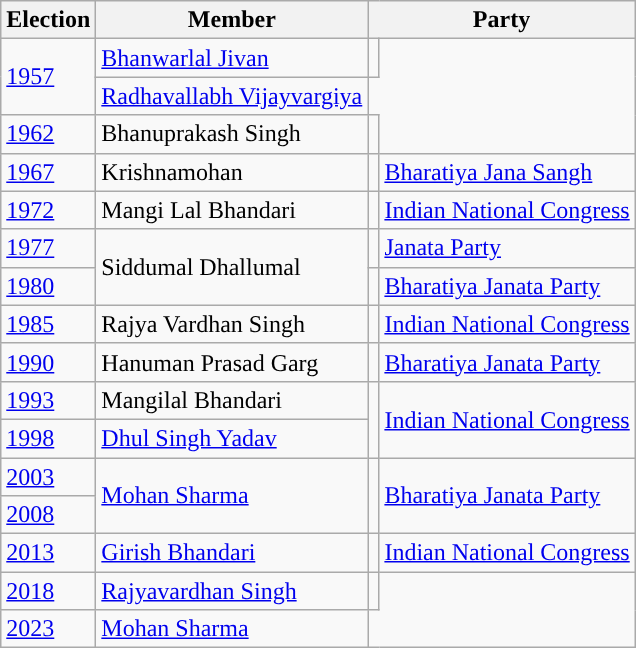<table class="wikitable sortable">
<tr>
<th>Election</th>
<th>Member</th>
<th colspan="2">Party</th>
</tr>
<tr>
<td rowspan=2><a href='#'>1957</a></td>
<td><a href='#'>Bhanwarlal Jivan</a></td>
<td></td>
</tr>
<tr>
<td><a href='#'>Radhavallabh Vijayvargiya</a></td>
</tr>
<tr>
<td><a href='#'>1962</a></td>
<td>Bhanuprakash Singh</td>
<td></td>
</tr>
<tr>
<td><a href='#'>1967</a></td>
<td>Krishnamohan</td>
<td style="background-color: "></td>
<td><a href='#'>Bharatiya Jana Sangh</a></td>
</tr>
<tr>
<td><a href='#'>1972</a></td>
<td>Mangi Lal Bhandari</td>
<td style="background-color: "></td>
<td><a href='#'>Indian National Congress</a></td>
</tr>
<tr>
<td><a href='#'>1977</a></td>
<td rowspan=2>Siddumal Dhallumal</td>
<td style="background-color: "></td>
<td><a href='#'>Janata Party</a></td>
</tr>
<tr>
<td><a href='#'>1980</a></td>
<td style="background-color: "></td>
<td><a href='#'>Bharatiya Janata Party</a></td>
</tr>
<tr>
<td><a href='#'>1985</a></td>
<td>Rajya Vardhan Singh</td>
<td style="background-color: "></td>
<td><a href='#'>Indian National Congress</a></td>
</tr>
<tr>
<td><a href='#'>1990</a></td>
<td>Hanuman Prasad Garg</td>
<td style="background-color: "></td>
<td><a href='#'>Bharatiya Janata Party</a></td>
</tr>
<tr>
<td><a href='#'>1993</a></td>
<td>Mangilal Bhandari</td>
<td rowspan="2" style="background-color: "></td>
<td rowspan="2"><a href='#'>Indian National Congress</a></td>
</tr>
<tr>
<td><a href='#'>1998</a></td>
<td><a href='#'>Dhul Singh Yadav</a></td>
</tr>
<tr>
<td><a href='#'>2003</a></td>
<td rowspan="2"><a href='#'>Mohan Sharma</a></td>
<td rowspan="2" style="background-color: "></td>
<td rowspan="2"><a href='#'>Bharatiya Janata Party</a></td>
</tr>
<tr>
<td><a href='#'>2008</a></td>
</tr>
<tr>
<td><a href='#'>2013</a></td>
<td><a href='#'>Girish Bhandari</a></td>
<td style="background-color: "></td>
<td><a href='#'>Indian National Congress</a></td>
</tr>
<tr>
<td><a href='#'>2018</a></td>
<td><a href='#'>Rajyavardhan Singh</a></td>
<td></td>
</tr>
<tr>
<td><a href='#'>2023</a></td>
<td><a href='#'>Mohan Sharma</a></td>
</tr>
</table>
